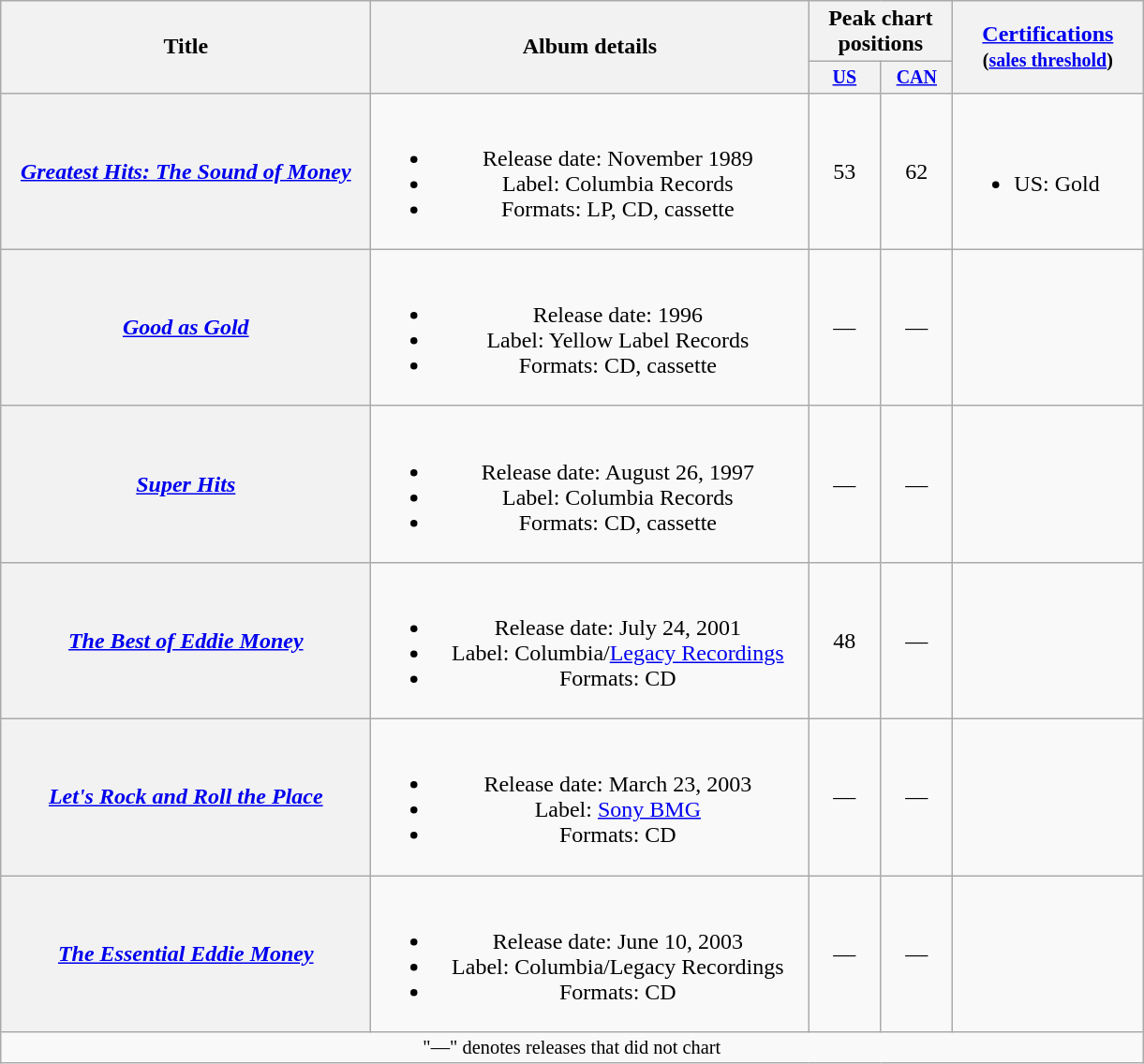<table class="wikitable plainrowheaders" style="text-align:center;">
<tr>
<th rowspan="2" style="width:16em;">Title</th>
<th rowspan="2" style="width:19em;">Album details</th>
<th colspan="2">Peak chart<br>positions</th>
<th rowspan="2" style="width:8em;"><a href='#'>Certifications</a><br><small>(<a href='#'>sales threshold</a>)</small></th>
</tr>
<tr style="font-size:smaller;">
<th width="45"><a href='#'>US</a><br></th>
<th width="45"><a href='#'>CAN</a><br></th>
</tr>
<tr>
<th scope="row"><em><a href='#'>Greatest Hits: The Sound of Money</a></em></th>
<td><br><ul><li>Release date: November 1989</li><li>Label: Columbia Records</li><li>Formats: LP, CD, cassette</li></ul></td>
<td>53</td>
<td>62</td>
<td align="left"><br><ul><li>US: Gold</li></ul></td>
</tr>
<tr>
<th scope="row"><em><a href='#'>Good as Gold</a></em></th>
<td><br><ul><li>Release date: 1996</li><li>Label: Yellow Label Records</li><li>Formats: CD, cassette</li></ul></td>
<td>—</td>
<td>—</td>
<td></td>
</tr>
<tr>
<th scope="row"><em><a href='#'>Super Hits</a></em></th>
<td><br><ul><li>Release date: August 26, 1997</li><li>Label: Columbia Records</li><li>Formats: CD, cassette</li></ul></td>
<td>—</td>
<td>—</td>
<td></td>
</tr>
<tr>
<th scope="row"><em><a href='#'>The Best of Eddie Money</a></em></th>
<td><br><ul><li>Release date: July 24, 2001</li><li>Label: Columbia/<a href='#'>Legacy Recordings</a></li><li>Formats: CD</li></ul></td>
<td>48<br></td>
<td>—</td>
<td></td>
</tr>
<tr>
<th scope="row"><em><a href='#'>Let's Rock and Roll the Place</a></em></th>
<td><br><ul><li>Release date: March 23, 2003</li><li>Label: <a href='#'>Sony BMG</a></li><li>Formats: CD</li></ul></td>
<td>—</td>
<td>—</td>
<td></td>
</tr>
<tr>
<th scope="row"><em><a href='#'>The Essential Eddie Money</a></em></th>
<td><br><ul><li>Release date: June 10, 2003</li><li>Label: Columbia/Legacy Recordings</li><li>Formats: CD</li></ul></td>
<td>—</td>
<td>—</td>
<td></td>
</tr>
<tr>
<td colspan="10" style="font-size:85%">"—" denotes releases that did not chart</td>
</tr>
</table>
